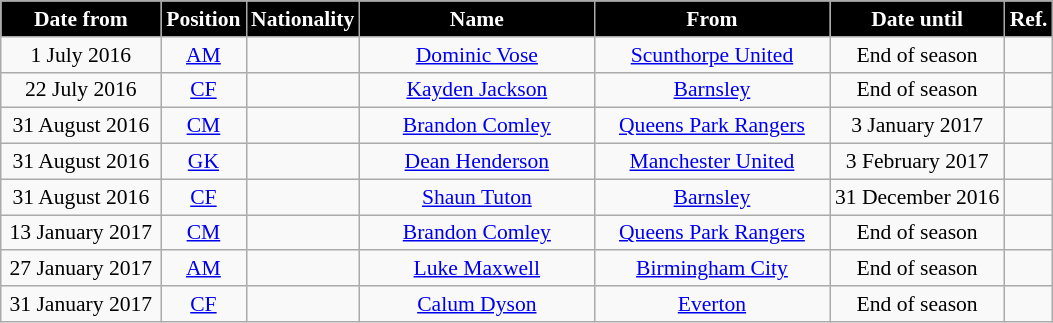<table class="wikitable"  style="text-align:center; font-size:90%; ">
<tr>
<th style="background:#000000; color:#FFFFFF; width:100px;">Date from</th>
<th style="background:#000000; color:#FFFFFF; width:50px;">Position</th>
<th style="background:#000000; color:#FFFFFF; width:50px;">Nationality</th>
<th style="background:#000000; color:#FFFFFF; width:150px;">Name</th>
<th style="background:#000000; color:#FFFFFF; width:150px;">From</th>
<th style="background:#000000; color:#FFFFFF; width:110px;">Date until</th>
<th style="background:#000000; color:#FFFFFF; width:25px;">Ref.</th>
</tr>
<tr>
<td>1 July 2016</td>
<td><a href='#'>AM</a></td>
<td></td>
<td><a href='#'>Dominic Vose</a></td>
<td> <a href='#'>Scunthorpe United</a></td>
<td>End of season</td>
<td></td>
</tr>
<tr>
<td>22 July 2016</td>
<td><a href='#'>CF</a></td>
<td></td>
<td><a href='#'>Kayden Jackson</a></td>
<td> <a href='#'>Barnsley</a></td>
<td>End of season</td>
<td></td>
</tr>
<tr>
<td>31 August 2016</td>
<td><a href='#'>CM</a></td>
<td></td>
<td><a href='#'>Brandon Comley</a></td>
<td> <a href='#'>Queens Park Rangers</a></td>
<td>3 January 2017</td>
<td></td>
</tr>
<tr>
<td>31 August 2016</td>
<td><a href='#'>GK</a></td>
<td></td>
<td><a href='#'>Dean Henderson</a></td>
<td> <a href='#'>Manchester United</a></td>
<td>3 February 2017</td>
<td></td>
</tr>
<tr>
<td>31 August 2016</td>
<td><a href='#'>CF</a></td>
<td></td>
<td><a href='#'>Shaun Tuton</a></td>
<td><a href='#'>Barnsley</a></td>
<td>31 December 2016</td>
<td></td>
</tr>
<tr>
<td>13 January 2017</td>
<td><a href='#'>CM</a></td>
<td></td>
<td><a href='#'>Brandon Comley</a></td>
<td> <a href='#'>Queens Park Rangers</a></td>
<td>End of season</td>
<td></td>
</tr>
<tr>
<td>27 January 2017</td>
<td><a href='#'>AM</a></td>
<td></td>
<td><a href='#'>Luke Maxwell</a></td>
<td> <a href='#'>Birmingham City</a></td>
<td>End of season</td>
<td></td>
</tr>
<tr>
<td>31 January 2017</td>
<td><a href='#'>CF</a></td>
<td></td>
<td><a href='#'>Calum Dyson</a></td>
<td> <a href='#'>Everton</a></td>
<td>End of season</td>
<td></td>
</tr>
</table>
